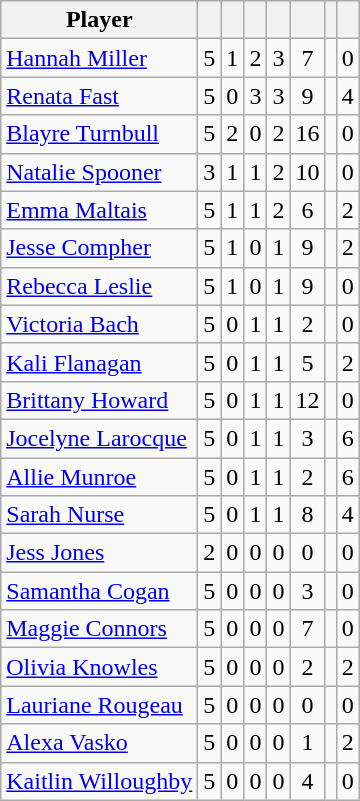<table class="wikitable sortable" style="text-align:center;">
<tr>
<th>Player</th>
<th></th>
<th></th>
<th></th>
<th></th>
<th></th>
<th data-sort-type="number"></th>
<th></th>
</tr>
<tr>
<td style="text-align:left;"><a href='#'>Hannah Miller</a></td>
<td>5</td>
<td>1</td>
<td>2</td>
<td>3</td>
<td>7</td>
<td></td>
<td>0</td>
</tr>
<tr>
<td style="text-align:left;"><a href='#'>Renata Fast</a></td>
<td>5</td>
<td>0</td>
<td>3</td>
<td>3</td>
<td>9</td>
<td></td>
<td>4</td>
</tr>
<tr>
<td style="text-align:left;"><a href='#'>Blayre Turnbull</a></td>
<td>5</td>
<td>2</td>
<td>0</td>
<td>2</td>
<td>16</td>
<td></td>
<td>0</td>
</tr>
<tr>
<td style="text-align:left;"><a href='#'>Natalie Spooner</a></td>
<td>3</td>
<td>1</td>
<td>1</td>
<td>2</td>
<td>10</td>
<td></td>
<td>0</td>
</tr>
<tr>
<td style="text-align:left;"><a href='#'>Emma Maltais</a></td>
<td>5</td>
<td>1</td>
<td>1</td>
<td>2</td>
<td>6</td>
<td></td>
<td>2</td>
</tr>
<tr>
<td style="text-align:left;"><a href='#'>Jesse Compher</a></td>
<td>5</td>
<td>1</td>
<td>0</td>
<td>1</td>
<td>9</td>
<td></td>
<td>2</td>
</tr>
<tr>
<td style="text-align:left;"><a href='#'>Rebecca Leslie</a></td>
<td>5</td>
<td>1</td>
<td>0</td>
<td>1</td>
<td>9</td>
<td></td>
<td>0</td>
</tr>
<tr>
<td style="text-align:left;"><a href='#'>Victoria Bach</a></td>
<td>5</td>
<td>0</td>
<td>1</td>
<td>1</td>
<td>2</td>
<td></td>
<td>0</td>
</tr>
<tr>
<td style="text-align:left;"><a href='#'>Kali Flanagan</a></td>
<td>5</td>
<td>0</td>
<td>1</td>
<td>1</td>
<td>5</td>
<td></td>
<td>2</td>
</tr>
<tr>
<td style="text-align:left;"><a href='#'>Brittany Howard</a></td>
<td>5</td>
<td>0</td>
<td>1</td>
<td>1</td>
<td>12</td>
<td></td>
<td>0</td>
</tr>
<tr>
<td style="text-align:left;"><a href='#'>Jocelyne Larocque</a></td>
<td>5</td>
<td>0</td>
<td>1</td>
<td>1</td>
<td>3</td>
<td></td>
<td>6</td>
</tr>
<tr>
<td style="text-align:left;"><a href='#'>Allie Munroe</a></td>
<td>5</td>
<td>0</td>
<td>1</td>
<td>1</td>
<td>2</td>
<td></td>
<td>6</td>
</tr>
<tr>
<td style="text-align:left;"><a href='#'>Sarah Nurse</a></td>
<td>5</td>
<td>0</td>
<td>1</td>
<td>1</td>
<td>8</td>
<td></td>
<td>4</td>
</tr>
<tr>
<td style="text-align:left;"><a href='#'>Jess Jones</a></td>
<td>2</td>
<td>0</td>
<td>0</td>
<td>0</td>
<td>0</td>
<td></td>
<td>0</td>
</tr>
<tr>
<td style="text-align:left;"><a href='#'>Samantha Cogan</a></td>
<td>5</td>
<td>0</td>
<td>0</td>
<td>0</td>
<td>3</td>
<td></td>
<td>0</td>
</tr>
<tr>
<td style="text-align:left;"><a href='#'>Maggie Connors</a></td>
<td>5</td>
<td>0</td>
<td>0</td>
<td>0</td>
<td>7</td>
<td></td>
<td>0</td>
</tr>
<tr>
<td style="text-align:left;"><a href='#'>Olivia Knowles</a></td>
<td>5</td>
<td>0</td>
<td>0</td>
<td>0</td>
<td>2</td>
<td></td>
<td>2</td>
</tr>
<tr>
<td style="text-align:left;"><a href='#'>Lauriane Rougeau</a></td>
<td>5</td>
<td>0</td>
<td>0</td>
<td>0</td>
<td>0</td>
<td></td>
<td>0</td>
</tr>
<tr>
<td style="text-align:left;"><a href='#'>Alexa Vasko</a></td>
<td>5</td>
<td>0</td>
<td>0</td>
<td>0</td>
<td>1</td>
<td></td>
<td>2</td>
</tr>
<tr>
<td style="text-align:left;"><a href='#'>Kaitlin Willoughby</a></td>
<td>5</td>
<td>0</td>
<td>0</td>
<td>0</td>
<td>4</td>
<td></td>
<td>0</td>
</tr>
</table>
